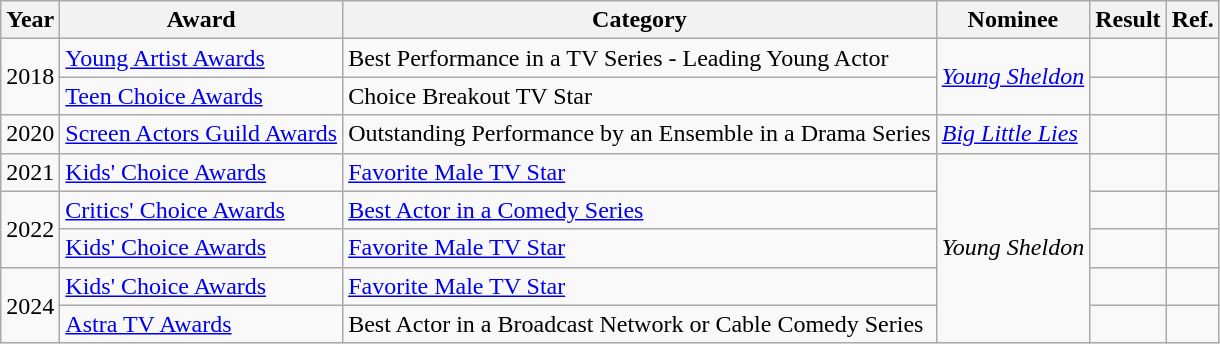<table class="wikitable">
<tr>
<th>Year</th>
<th>Award</th>
<th>Category</th>
<th>Nominee</th>
<th>Result</th>
<th>Ref.</th>
</tr>
<tr>
<td rowspan="2">2018</td>
<td><a href='#'>Young Artist Awards</a></td>
<td>Best Performance in a TV Series - Leading Young Actor</td>
<td rowspan="2"><em><a href='#'>Young Sheldon</a></em></td>
<td></td>
<td align="center"></td>
</tr>
<tr>
<td><a href='#'>Teen Choice Awards</a></td>
<td>Choice Breakout TV Star</td>
<td></td>
<td align="center"></td>
</tr>
<tr>
<td>2020</td>
<td><a href='#'>Screen Actors Guild Awards</a></td>
<td>Outstanding Performance by an Ensemble in a Drama Series</td>
<td><em><a href='#'>Big Little Lies</a></em></td>
<td></td>
<td align="center"></td>
</tr>
<tr>
<td>2021</td>
<td><a href='#'>Kids' Choice Awards</a></td>
<td><a href='#'>Favorite Male TV Star</a></td>
<td rowspan="5"><em>Young Sheldon</em></td>
<td></td>
<td align="center"></td>
</tr>
<tr>
<td rowspan="2">2022</td>
<td><a href='#'>Critics' Choice Awards</a></td>
<td><a href='#'>Best Actor in a Comedy Series</a></td>
<td></td>
<td align="center"></td>
</tr>
<tr>
<td><a href='#'>Kids' Choice Awards</a></td>
<td><a href='#'>Favorite Male TV Star</a></td>
<td></td>
<td align="center"></td>
</tr>
<tr>
<td rowspan="2">2024</td>
<td><a href='#'>Kids' Choice Awards</a></td>
<td><a href='#'>Favorite Male TV Star</a></td>
<td></td>
<td align="center"></td>
</tr>
<tr>
<td><a href='#'>Astra TV Awards</a></td>
<td>Best Actor in a Broadcast Network or Cable Comedy Series</td>
<td></td>
<td align="center"></td>
</tr>
</table>
